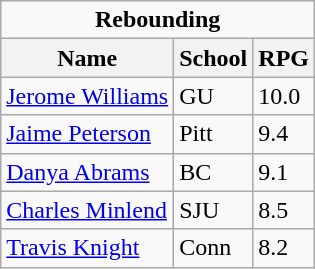<table class="wikitable">
<tr>
<td colspan=3 style="text-align:center;"><strong>Rebounding</strong></td>
</tr>
<tr>
<th>Name</th>
<th>School</th>
<th>RPG</th>
</tr>
<tr>
<td><a href='#'>Jerome Williams</a></td>
<td>GU</td>
<td>10.0</td>
</tr>
<tr>
<td><a href='#'>Jaime Peterson</a></td>
<td>Pitt</td>
<td>9.4</td>
</tr>
<tr>
<td><a href='#'>Danya Abrams</a></td>
<td>BC</td>
<td>9.1</td>
</tr>
<tr>
<td><a href='#'>Charles Minlend</a></td>
<td>SJU</td>
<td>8.5</td>
</tr>
<tr>
<td><a href='#'>Travis Knight</a></td>
<td>Conn</td>
<td>8.2</td>
</tr>
</table>
